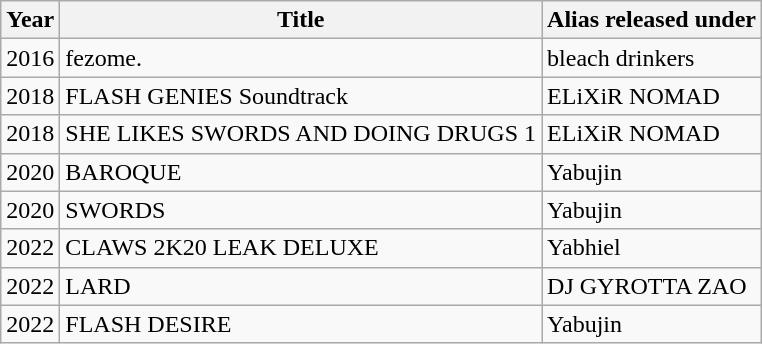<table class="wikitable">
<tr>
<th>Year</th>
<th>Title</th>
<th>Alias released under</th>
</tr>
<tr>
<td>2016</td>
<td>fezome.</td>
<td>bleach drinkers</td>
</tr>
<tr>
<td>2018</td>
<td>FLASH GENIES Soundtrack</td>
<td>ELiXiR NOMAD</td>
</tr>
<tr>
<td>2018</td>
<td>SHE LIKES SWORDS AND DOING DRUGS 1</td>
<td>ELiXiR NOMAD</td>
</tr>
<tr>
<td>2020</td>
<td>BAROQUE</td>
<td>Yabujin</td>
</tr>
<tr>
<td>2020</td>
<td>SWORDS</td>
<td>Yabujin</td>
</tr>
<tr>
<td>2022</td>
<td>CLAWS 2K20 LEAK DELUXE</td>
<td>Yabhiel</td>
</tr>
<tr>
<td>2022</td>
<td>LARD</td>
<td>DJ GYROTTA ZAO</td>
</tr>
<tr>
<td>2022</td>
<td>FLASH DESIRE</td>
<td>Yabujin</td>
</tr>
</table>
